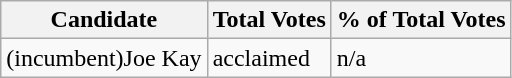<table class="wikitable">
<tr>
<th>Candidate</th>
<th>Total Votes</th>
<th>% of Total Votes</th>
</tr>
<tr>
<td>(incumbent)Joe Kay</td>
<td>acclaimed</td>
<td>n/a</td>
</tr>
</table>
